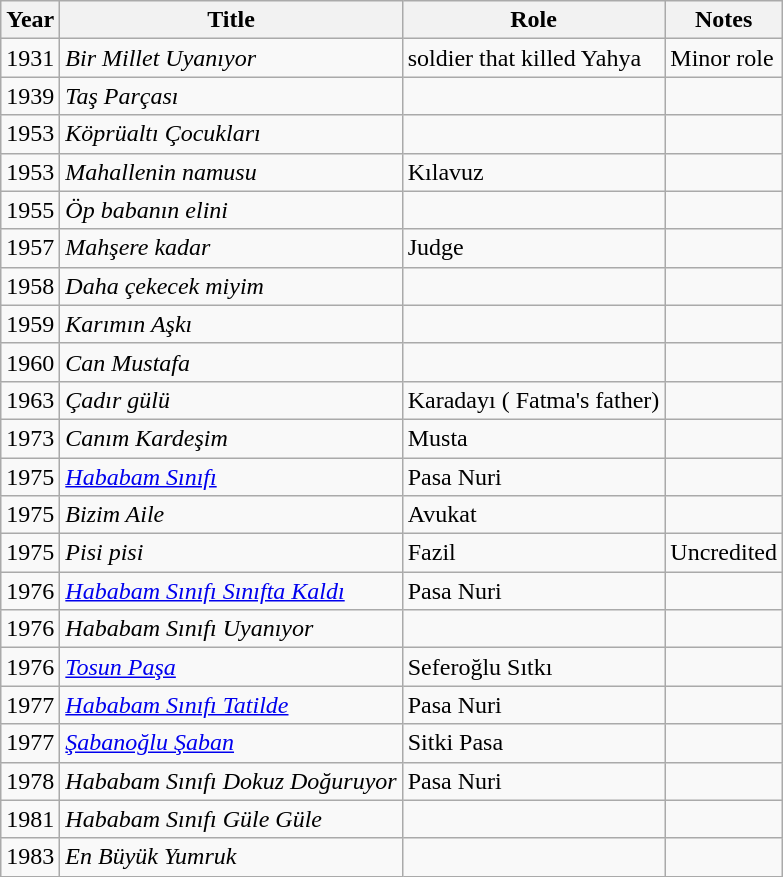<table class="wikitable">
<tr>
<th>Year</th>
<th>Title</th>
<th>Role</th>
<th>Notes</th>
</tr>
<tr>
<td>1931</td>
<td><em>Bir Millet Uyanıyor</em></td>
<td>soldier that killed Yahya</td>
<td>Minor role</td>
</tr>
<tr>
<td>1939</td>
<td><em>Taş Parçası</em></td>
<td></td>
<td></td>
</tr>
<tr>
<td>1953</td>
<td><em> Köprüaltı Çocukları</em></td>
<td></td>
<td></td>
</tr>
<tr>
<td>1953</td>
<td><em>Mahallenin namusu</em></td>
<td>Kılavuz</td>
<td></td>
</tr>
<tr>
<td>1955</td>
<td><em>Öp babanın elini</em></td>
<td></td>
<td></td>
</tr>
<tr>
<td>1957</td>
<td><em>Mahşere kadar</em></td>
<td>Judge</td>
<td></td>
</tr>
<tr>
<td>1958</td>
<td><em>Daha çekecek miyim</em></td>
<td></td>
<td></td>
</tr>
<tr>
<td>1959</td>
<td><em>Karımın Aşkı</em></td>
<td></td>
<td></td>
</tr>
<tr>
<td>1960</td>
<td><em>Can Mustafa</em></td>
<td></td>
<td></td>
</tr>
<tr>
<td>1963</td>
<td><em>Çadır gülü</em></td>
<td>Karadayı ( Fatma's father)</td>
<td></td>
</tr>
<tr>
<td>1973</td>
<td><em>Canım Kardeşim</em></td>
<td>Musta</td>
<td></td>
</tr>
<tr>
<td>1975</td>
<td><em><a href='#'>Hababam Sınıfı</a></em></td>
<td>Pasa Nuri</td>
<td></td>
</tr>
<tr>
<td>1975</td>
<td><em>Bizim Aile</em></td>
<td>Avukat</td>
<td></td>
</tr>
<tr>
<td>1975</td>
<td><em>Pisi pisi</em></td>
<td>Fazil</td>
<td>Uncredited</td>
</tr>
<tr>
<td>1976</td>
<td><em><a href='#'>Hababam Sınıfı Sınıfta Kaldı</a></em></td>
<td>Pasa Nuri</td>
<td></td>
</tr>
<tr>
<td>1976</td>
<td><em>Hababam Sınıfı Uyanıyor</em></td>
<td></td>
<td></td>
</tr>
<tr>
<td>1976</td>
<td><em><a href='#'>Tosun Paşa</a></em></td>
<td>Seferoğlu Sıtkı</td>
<td></td>
</tr>
<tr>
<td>1977</td>
<td><em><a href='#'>Hababam Sınıfı Tatilde</a></em></td>
<td>Pasa Nuri</td>
<td></td>
</tr>
<tr>
<td>1977</td>
<td><em><a href='#'>Şabanoğlu Şaban</a></em></td>
<td>Sitki Pasa</td>
<td></td>
</tr>
<tr>
<td>1978</td>
<td><em>Hababam Sınıfı Dokuz Doğuruyor</em></td>
<td>Pasa Nuri</td>
<td></td>
</tr>
<tr>
<td>1981</td>
<td><em>Hababam Sınıfı Güle Güle</em></td>
<td></td>
<td></td>
</tr>
<tr>
<td>1983</td>
<td><em>En Büyük Yumruk</em></td>
<td></td>
<td></td>
</tr>
</table>
